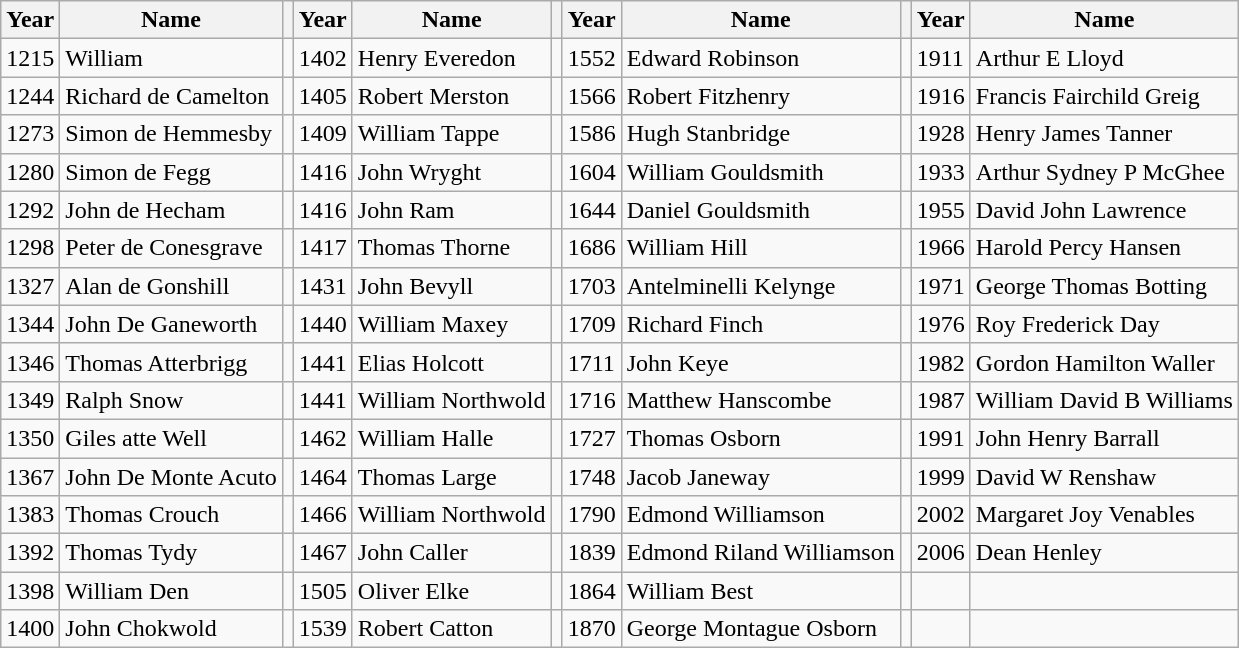<table class="wikitable">
<tr>
<th>Year</th>
<th>Name</th>
<th></th>
<th>Year</th>
<th>Name</th>
<th></th>
<th>Year</th>
<th>Name</th>
<th></th>
<th>Year</th>
<th>Name</th>
</tr>
<tr>
<td>1215</td>
<td>William</td>
<td></td>
<td>1402</td>
<td>Henry Everedon</td>
<td></td>
<td>1552</td>
<td>Edward Robinson</td>
<td></td>
<td>1911</td>
<td>Arthur E Lloyd</td>
</tr>
<tr>
<td>1244</td>
<td>Richard de Camelton</td>
<td></td>
<td>1405</td>
<td>Robert Merston</td>
<td></td>
<td>1566</td>
<td>Robert Fitzhenry</td>
<td></td>
<td>1916</td>
<td>Francis Fairchild Greig</td>
</tr>
<tr>
<td>1273</td>
<td>Simon de Hemmesby</td>
<td></td>
<td>1409</td>
<td>William Tappe</td>
<td></td>
<td>1586</td>
<td>Hugh Stanbridge</td>
<td></td>
<td>1928</td>
<td>Henry James Tanner</td>
</tr>
<tr>
<td>1280</td>
<td>Simon de Fegg</td>
<td></td>
<td>1416</td>
<td>John Wryght</td>
<td></td>
<td>1604</td>
<td>William Gouldsmith</td>
<td></td>
<td>1933</td>
<td>Arthur Sydney P McGhee</td>
</tr>
<tr>
<td>1292</td>
<td>John de Hecham</td>
<td></td>
<td>1416</td>
<td>John Ram</td>
<td></td>
<td>1644</td>
<td>Daniel Gouldsmith</td>
<td></td>
<td>1955</td>
<td>David John Lawrence</td>
</tr>
<tr>
<td>1298</td>
<td>Peter de Conesgrave</td>
<td></td>
<td>1417</td>
<td>Thomas Thorne</td>
<td></td>
<td>1686</td>
<td>William Hill</td>
<td></td>
<td>1966</td>
<td>Harold Percy Hansen</td>
</tr>
<tr>
<td>1327</td>
<td>Alan de Gonshill</td>
<td></td>
<td>1431</td>
<td>John Bevyll</td>
<td></td>
<td>1703</td>
<td>Antelminelli Kelynge</td>
<td></td>
<td>1971</td>
<td>George Thomas Botting</td>
</tr>
<tr>
<td>1344</td>
<td>John De Ganeworth</td>
<td></td>
<td>1440</td>
<td>William Maxey</td>
<td></td>
<td>1709</td>
<td>Richard Finch</td>
<td></td>
<td>1976</td>
<td>Roy Frederick Day</td>
</tr>
<tr>
<td>1346</td>
<td>Thomas Atterbrigg</td>
<td></td>
<td>1441</td>
<td>Elias Holcott</td>
<td></td>
<td>1711</td>
<td>John Keye</td>
<td></td>
<td>1982</td>
<td>Gordon Hamilton Waller</td>
</tr>
<tr>
<td>1349</td>
<td>Ralph Snow</td>
<td></td>
<td>1441</td>
<td>William Northwold</td>
<td></td>
<td>1716</td>
<td>Matthew Hanscombe</td>
<td></td>
<td>1987</td>
<td>William David B Williams</td>
</tr>
<tr>
<td>1350</td>
<td>Giles atte Well</td>
<td></td>
<td>1462</td>
<td>William Halle</td>
<td></td>
<td>1727</td>
<td>Thomas Osborn</td>
<td></td>
<td>1991</td>
<td>John Henry Barrall</td>
</tr>
<tr>
<td>1367</td>
<td>John De Monte Acuto</td>
<td></td>
<td>1464</td>
<td>Thomas Large</td>
<td></td>
<td>1748</td>
<td>Jacob Janeway</td>
<td></td>
<td>1999</td>
<td>David W Renshaw</td>
</tr>
<tr>
<td>1383</td>
<td>Thomas Crouch</td>
<td></td>
<td>1466</td>
<td>William Northwold</td>
<td></td>
<td>1790</td>
<td>Edmond Williamson</td>
<td></td>
<td>2002</td>
<td>Margaret Joy Venables</td>
</tr>
<tr>
<td>1392</td>
<td>Thomas Tydy</td>
<td></td>
<td>1467</td>
<td>John Caller</td>
<td></td>
<td>1839</td>
<td>Edmond Riland Williamson</td>
<td></td>
<td>2006</td>
<td>Dean Henley</td>
</tr>
<tr>
<td>1398</td>
<td>William Den</td>
<td></td>
<td>1505</td>
<td>Oliver Elke</td>
<td></td>
<td>1864</td>
<td>William Best</td>
<td></td>
<td></td>
<td></td>
</tr>
<tr>
<td>1400</td>
<td>John Chokwold</td>
<td></td>
<td>1539</td>
<td>Robert Catton</td>
<td></td>
<td>1870</td>
<td>George Montague Osborn</td>
<td></td>
<td></td>
<td></td>
</tr>
</table>
